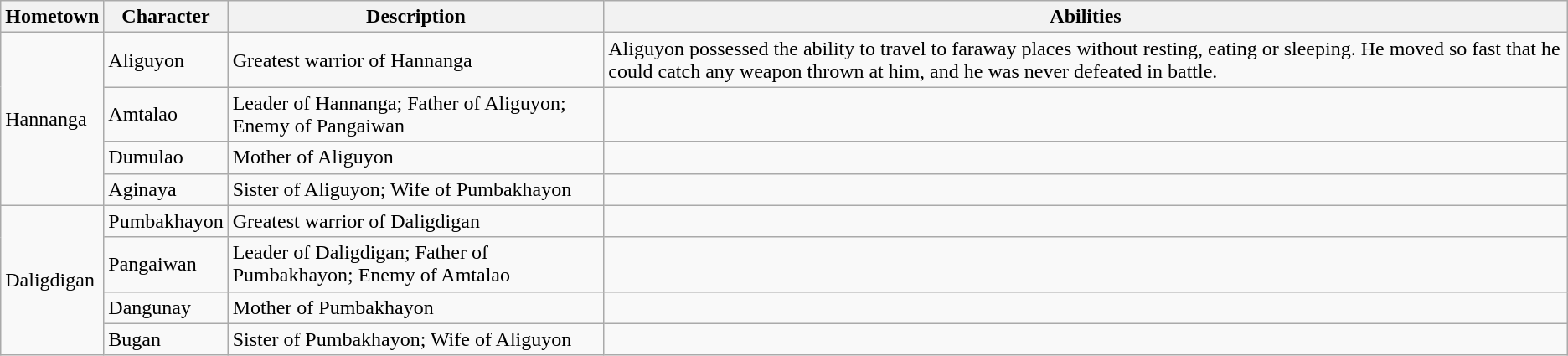<table class="wikitable">
<tr>
<th>Hometown</th>
<th>Character</th>
<th>Description</th>
<th>Abilities</th>
</tr>
<tr>
<td rowspan="4">Hannanga</td>
<td>Aliguyon</td>
<td>Greatest warrior of Hannanga</td>
<td>Aliguyon possessed the ability to travel to faraway places without resting, eating or sleeping. He moved so fast that he could catch any weapon thrown at him, and he was never defeated in battle.</td>
</tr>
<tr>
<td>Amtalao</td>
<td>Leader of Hannanga; Father of Aliguyon; Enemy of Pangaiwan</td>
<td></td>
</tr>
<tr>
<td>Dumulao</td>
<td>Mother of Aliguyon</td>
<td></td>
</tr>
<tr>
<td>Aginaya</td>
<td>Sister of Aliguyon; Wife of Pumbakhayon</td>
<td></td>
</tr>
<tr>
<td rowspan="4">Daligdigan</td>
<td>Pumbakhayon</td>
<td>Greatest warrior of Daligdigan</td>
<td></td>
</tr>
<tr>
<td>Pangaiwan</td>
<td>Leader of Daligdigan; Father of Pumbakhayon; Enemy of Amtalao</td>
<td></td>
</tr>
<tr>
<td>Dangunay</td>
<td>Mother of Pumbakhayon</td>
<td></td>
</tr>
<tr>
<td>Bugan</td>
<td>Sister of Pumbakhayon; Wife of Aliguyon</td>
<td></td>
</tr>
</table>
